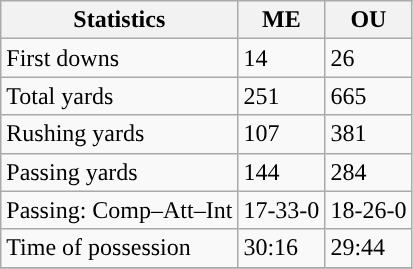<table class="wikitable" style="float: left;">
<tr>
<th>Statistics</th>
<th>ME</th>
<th>OU</th>
</tr>
<tr>
<td>First downs</td>
<td>14</td>
<td>26</td>
</tr>
<tr>
<td>Total yards</td>
<td>251</td>
<td>665</td>
</tr>
<tr>
<td>Rushing yards</td>
<td>107</td>
<td>381</td>
</tr>
<tr>
<td>Passing yards</td>
<td>144</td>
<td>284</td>
</tr>
<tr>
<td>Passing: Comp–Att–Int</td>
<td>17-33-0</td>
<td>18-26-0</td>
</tr>
<tr>
<td>Time of possession</td>
<td>30:16</td>
<td>29:44</td>
</tr>
<tr>
</tr>
</table>
